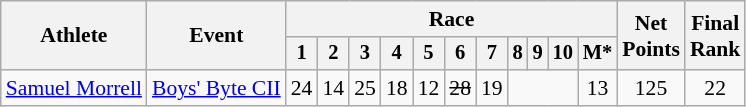<table class="wikitable" style="font-size:90%">
<tr>
<th rowspan="2">Athlete</th>
<th rowspan="2">Event</th>
<th colspan=11>Race</th>
<th rowspan=2>Net<br>Points</th>
<th rowspan=2>Final <br>Rank</th>
</tr>
<tr style="font-size:95%">
<th>1</th>
<th>2</th>
<th>3</th>
<th>4</th>
<th>5</th>
<th>6</th>
<th>7</th>
<th>8</th>
<th>9</th>
<th>10</th>
<th>M*</th>
</tr>
<tr align=center>
<td align=left><a href='#'>Samuel Morrell</a></td>
<td align=left><a href='#'>Boys' Byte CII</a></td>
<td>24</td>
<td>14</td>
<td>25</td>
<td>18</td>
<td>12</td>
<td><s>28</s></td>
<td>19</td>
<td colspan=3></td>
<td>13</td>
<td>125</td>
<td>22</td>
</tr>
</table>
